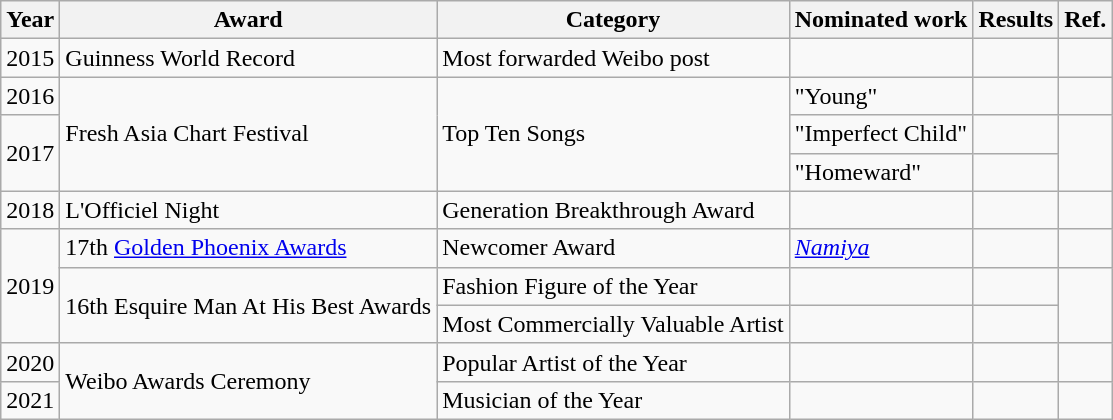<table class="wikitable sortable">
<tr>
<th>Year</th>
<th>Award</th>
<th>Category</th>
<th>Nominated work</th>
<th>Results</th>
<th class="unsortable ">Ref.</th>
</tr>
<tr>
<td rowspan=1>2015</td>
<td>Guinness World Record</td>
<td>Most forwarded Weibo post</td>
<td></td>
<td></td>
<td></td>
</tr>
<tr>
<td>2016</td>
<td rowspan=3>Fresh Asia Chart Festival</td>
<td rowspan=3>Top Ten Songs</td>
<td>"Young"</td>
<td></td>
<td rowspan=1></td>
</tr>
<tr>
<td rowspan=2>2017</td>
<td>"Imperfect Child"</td>
<td></td>
<td rowspan=2></td>
</tr>
<tr>
<td>"Homeward"</td>
<td></td>
</tr>
<tr>
<td>2018</td>
<td>L'Officiel Night</td>
<td>Generation Breakthrough Award</td>
<td></td>
<td></td>
<td></td>
</tr>
<tr>
<td rowspan=3>2019</td>
<td>17th <a href='#'>Golden Phoenix Awards</a></td>
<td>Newcomer Award</td>
<td><em><a href='#'>Namiya</a></em></td>
<td></td>
<td></td>
</tr>
<tr>
<td rowspan=2>16th Esquire Man At His Best Awards</td>
<td>Fashion Figure of the Year</td>
<td></td>
<td></td>
<td rowspan=2></td>
</tr>
<tr>
<td>Most Commercially Valuable Artist</td>
<td></td>
<td></td>
</tr>
<tr>
<td>2020</td>
<td rowspan=2>Weibo Awards Ceremony</td>
<td>Popular Artist of the Year</td>
<td></td>
<td></td>
<td></td>
</tr>
<tr>
<td>2021</td>
<td>Musician of the Year</td>
<td></td>
<td></td>
<td></td>
</tr>
</table>
